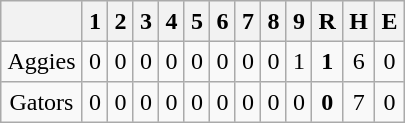<table align = right border="2" cellpadding="4" cellspacing="0" style="margin: 1em 1em 1em 1em; background: #F9F9F9; border: 1px #aaa solid; border-collapse: collapse;">
<tr align=center style="background: #F2F2F2;">
<th></th>
<th>1</th>
<th>2</th>
<th>3</th>
<th>4</th>
<th>5</th>
<th>6</th>
<th>7</th>
<th>8</th>
<th>9</th>
<th>R</th>
<th>H</th>
<th>E</th>
</tr>
<tr align=center>
<td>Aggies</td>
<td>0</td>
<td>0</td>
<td>0</td>
<td>0</td>
<td>0</td>
<td>0</td>
<td>0</td>
<td>0</td>
<td>1</td>
<td><strong>1</strong></td>
<td>6</td>
<td>0</td>
</tr>
<tr align=center>
<td>Gators</td>
<td>0</td>
<td>0</td>
<td>0</td>
<td>0</td>
<td>0</td>
<td>0</td>
<td>0</td>
<td>0</td>
<td>0</td>
<td><strong>0</strong></td>
<td>7</td>
<td>0</td>
</tr>
</table>
